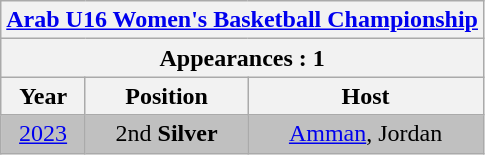<table class="wikitable" style="text-align: center;font-size:100%;">
<tr>
<th colspan=20><a href='#'>Arab U16 Women's Basketball Championship</a></th>
</tr>
<tr>
<th colspan=20>Appearances : 1</th>
</tr>
<tr>
<th>Year</th>
<th>Position</th>
<th>Host</th>
</tr>
<tr valign="top" bgcolor=silver>
<td> <a href='#'>2023</a></td>
<td>2nd <strong>Silver</strong> </td>
<td><a href='#'>Amman</a>, Jordan</td>
</tr>
</table>
